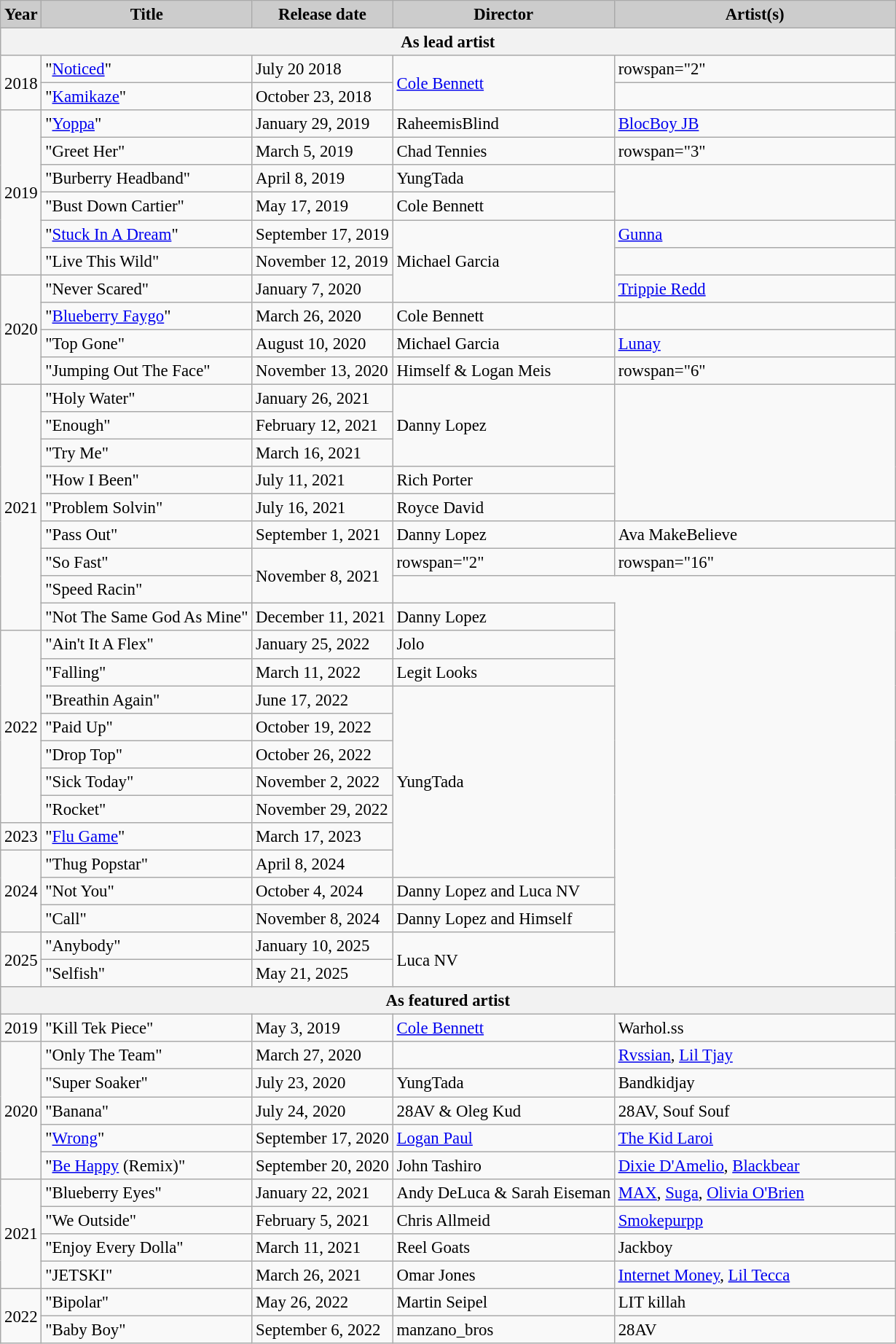<table class="wikitable" style="font-size:95%">
<tr>
<th style="background:#ccc;">Year</th>
<th style="background:#ccc;">Title</th>
<th style="background:#ccc;">Release date</th>
<th style="background:#ccc;">Director</th>
<th style="background:#ccc; width:250px;">Artist(s)</th>
</tr>
<tr>
<th scope="col" colspan="5">As lead artist</th>
</tr>
<tr>
<td rowspan="2">2018</td>
<td>"<a href='#'>Noticed</a>" </td>
<td>July 20 2018</td>
<td rowspan="2"><a href='#'>Cole Bennett</a></td>
<td>rowspan="2" </td>
</tr>
<tr>
<td>"<a href='#'>Kamikaze</a>" </td>
<td>October 23, 2018</td>
</tr>
<tr>
<td rowspan="6">2019</td>
<td>"<a href='#'>Yoppa</a>" </td>
<td>January 29, 2019</td>
<td>RaheemisBlind</td>
<td><a href='#'>BlocBoy JB</a></td>
</tr>
<tr>
<td>"Greet Her"</td>
<td>March 5, 2019</td>
<td>Chad Tennies</td>
<td>rowspan="3" </td>
</tr>
<tr>
<td>"Burberry Headband"</td>
<td>April 8, 2019</td>
<td>YungTada</td>
</tr>
<tr>
<td>"Bust Down Cartier"</td>
<td>May 17, 2019</td>
<td>Cole Bennett</td>
</tr>
<tr>
<td>"<a href='#'>Stuck In A Dream</a>"</td>
<td>September 17, 2019</td>
<td rowspan="3">Michael Garcia</td>
<td><a href='#'>Gunna</a></td>
</tr>
<tr>
<td>"Live This Wild"</td>
<td>November 12, 2019</td>
<td></td>
</tr>
<tr>
<td rowspan="4">2020</td>
<td>"Never Scared"</td>
<td>January 7, 2020</td>
<td><a href='#'>Trippie Redd</a></td>
</tr>
<tr>
<td>"<a href='#'>Blueberry Faygo</a>"</td>
<td>March 26, 2020</td>
<td>Cole Bennett</td>
<td></td>
</tr>
<tr>
<td>"Top Gone"</td>
<td>August 10, 2020</td>
<td>Michael Garcia</td>
<td><a href='#'>Lunay</a></td>
</tr>
<tr>
<td>"Jumping Out The Face"</td>
<td>November 13, 2020</td>
<td>Himself & Logan Meis</td>
<td>rowspan="6" </td>
</tr>
<tr>
<td rowspan="9">2021</td>
<td>"Holy Water"</td>
<td>January 26, 2021</td>
<td rowspan="3">Danny Lopez</td>
</tr>
<tr>
<td>"Enough"</td>
<td>February 12, 2021</td>
</tr>
<tr>
<td>"Try Me"</td>
<td>March 16, 2021</td>
</tr>
<tr>
<td>"How I Been"</td>
<td>July 11, 2021</td>
<td>Rich Porter</td>
</tr>
<tr>
<td>"Problem Solvin"</td>
<td>July 16, 2021</td>
<td>Royce David</td>
</tr>
<tr>
<td>"Pass Out"</td>
<td>September 1, 2021</td>
<td>Danny Lopez</td>
<td>Ava MakeBelieve</td>
</tr>
<tr>
<td>"So Fast"</td>
<td rowspan="2">November 8, 2021</td>
<td>rowspan="2" </td>
<td>rowspan="16" </td>
</tr>
<tr>
<td>"Speed Racin"</td>
</tr>
<tr>
<td>"Not The Same God As Mine"</td>
<td>December 11, 2021</td>
<td>Danny Lopez</td>
</tr>
<tr>
<td rowspan="7">2022</td>
<td>"Ain't It A Flex"</td>
<td>January 25, 2022</td>
<td>Jolo</td>
</tr>
<tr>
<td>"Falling"</td>
<td>March 11, 2022</td>
<td>Legit Looks</td>
</tr>
<tr>
<td>"Breathin Again"</td>
<td>June 17, 2022</td>
<td rowspan="7">YungTada</td>
</tr>
<tr>
<td>"Paid Up"</td>
<td>October 19, 2022</td>
</tr>
<tr>
<td>"Drop Top"</td>
<td>October 26, 2022</td>
</tr>
<tr>
<td>"Sick Today"</td>
<td>November 2, 2022</td>
</tr>
<tr>
<td>"Rocket"</td>
<td>November 29, 2022</td>
</tr>
<tr>
<td>2023</td>
<td>"<a href='#'>Flu Game</a>"</td>
<td>March 17, 2023</td>
</tr>
<tr>
<td rowspan="3">2024</td>
<td>"Thug Popstar"</td>
<td>April 8, 2024</td>
</tr>
<tr>
<td>"Not You"</td>
<td>October 4, 2024</td>
<td>Danny Lopez and Luca NV</td>
</tr>
<tr>
<td>"Call"</td>
<td>November 8, 2024</td>
<td>Danny Lopez and Himself</td>
</tr>
<tr>
<td rowspan="2">2025</td>
<td>"Anybody"</td>
<td>January 10, 2025</td>
<td rowspan="2">Luca NV</td>
</tr>
<tr>
<td>"Selfish"</td>
<td>May 21, 2025</td>
</tr>
<tr>
<th scope="col" colspan="5">As featured artist</th>
</tr>
<tr>
<td>2019</td>
<td>"Kill Tek Piece"</td>
<td>May 3, 2019</td>
<td><a href='#'>Cole Bennett</a></td>
<td>Warhol.ss</td>
</tr>
<tr>
<td rowspan="5">2020</td>
<td>"Only The Team"</td>
<td>March 27, 2020</td>
<td></td>
<td><a href='#'>Rvssian</a>, <a href='#'>Lil Tjay</a></td>
</tr>
<tr>
<td>"Super Soaker"</td>
<td>July 23, 2020</td>
<td>YungTada</td>
<td>Bandkidjay</td>
</tr>
<tr>
<td>"Banana"</td>
<td>July 24, 2020</td>
<td>28AV & Oleg Kud</td>
<td>28AV, Souf Souf</td>
</tr>
<tr>
<td>"<a href='#'>Wrong</a>"</td>
<td>September 17, 2020</td>
<td><a href='#'>Logan Paul</a></td>
<td><a href='#'>The Kid Laroi</a></td>
</tr>
<tr>
<td>"<a href='#'>Be Happy</a> (Remix)"</td>
<td>September 20, 2020</td>
<td>John Tashiro</td>
<td><a href='#'>Dixie D'Amelio</a>, <a href='#'>Blackbear</a></td>
</tr>
<tr>
<td rowspan="4">2021</td>
<td>"Blueberry Eyes"</td>
<td>January 22, 2021</td>
<td>Andy DeLuca & Sarah Eiseman</td>
<td><a href='#'>MAX</a>, <a href='#'>Suga</a>, <a href='#'>Olivia O'Brien</a></td>
</tr>
<tr>
<td>"We Outside"</td>
<td>February 5, 2021</td>
<td>Chris Allmeid</td>
<td><a href='#'>Smokepurpp</a></td>
</tr>
<tr>
<td>"Enjoy Every Dolla"</td>
<td>March 11, 2021</td>
<td>Reel Goats</td>
<td>Jackboy</td>
</tr>
<tr>
<td>"JETSKI"</td>
<td>March 26, 2021</td>
<td>Omar Jones</td>
<td><a href='#'>Internet Money</a>, <a href='#'>Lil Tecca</a></td>
</tr>
<tr>
<td rowspan="2">2022</td>
<td>"Bipolar"</td>
<td>May 26, 2022</td>
<td>Martin Seipel</td>
<td>LIT killah</td>
</tr>
<tr>
<td>"Baby Boy"</td>
<td>September 6, 2022</td>
<td>manzano_bros</td>
<td>28AV</td>
</tr>
</table>
